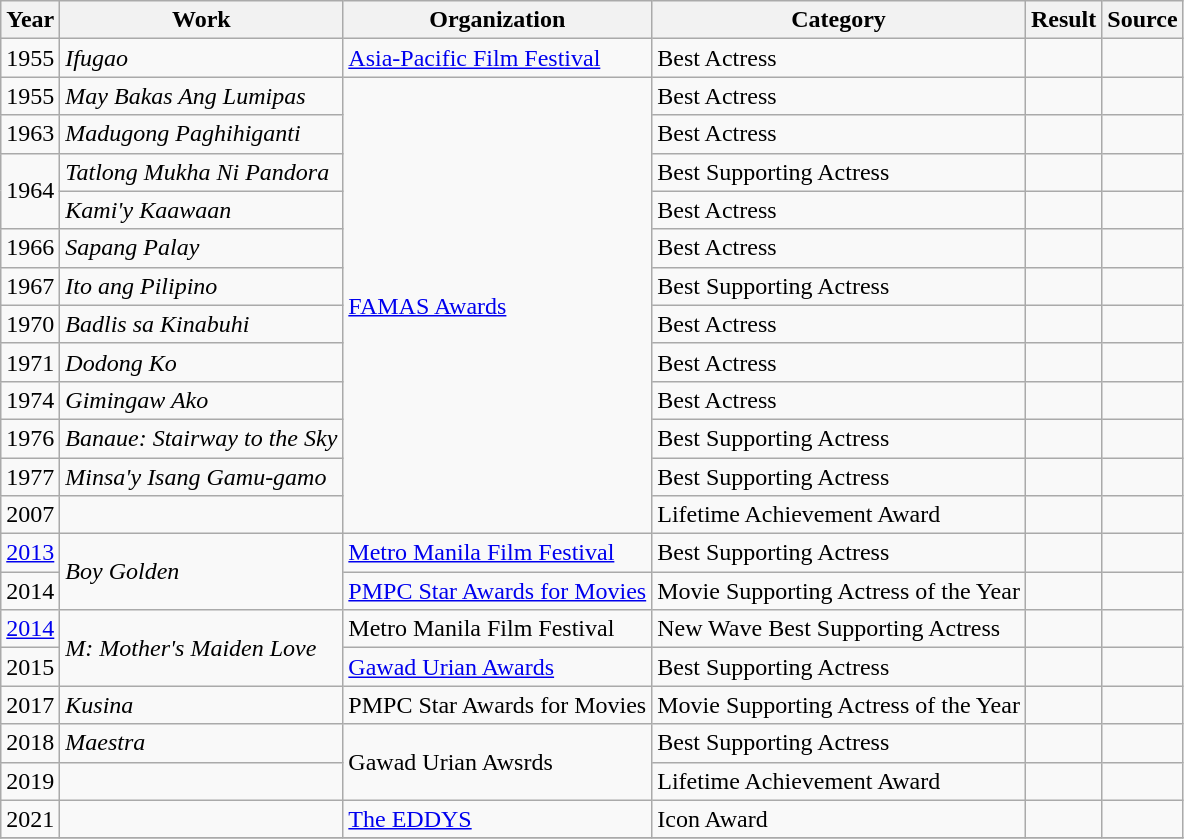<table class="wikitable">
<tr>
<th>Year</th>
<th>Work</th>
<th>Organization</th>
<th>Category</th>
<th>Result</th>
<th>Source </th>
</tr>
<tr>
<td>1955</td>
<td><em>Ifugao</em></td>
<td><a href='#'>Asia-Pacific Film Festival</a></td>
<td>Best Actress</td>
<td></td>
<td></td>
</tr>
<tr>
<td>1955</td>
<td><em>May Bakas Ang Lumipas</em></td>
<td rowspan = "12"><a href='#'>FAMAS Awards</a></td>
<td>Best Actress</td>
<td></td>
<td></td>
</tr>
<tr>
<td>1963</td>
<td><em>Madugong Paghihiganti</em></td>
<td>Best Actress</td>
<td></td>
<td></td>
</tr>
<tr>
<td rowspan="2">1964</td>
<td><em>Tatlong Mukha Ni Pandora</em></td>
<td>Best Supporting Actress</td>
<td></td>
<td></td>
</tr>
<tr>
<td><em>Kami'y Kaawaan</em></td>
<td>Best Actress</td>
<td></td>
<td></td>
</tr>
<tr>
<td>1966</td>
<td><em>Sapang Palay</em></td>
<td>Best Actress</td>
<td></td>
<td></td>
</tr>
<tr>
<td>1967</td>
<td><em>Ito ang Pilipino</em></td>
<td>Best Supporting Actress</td>
<td></td>
<td></td>
</tr>
<tr>
<td>1970</td>
<td><em>Badlis sa Kinabuhi</em></td>
<td>Best Actress</td>
<td></td>
<td></td>
</tr>
<tr>
<td>1971</td>
<td><em>Dodong Ko</em></td>
<td>Best Actress</td>
<td></td>
<td></td>
</tr>
<tr>
<td>1974</td>
<td><em>Gimingaw Ako</em></td>
<td>Best Actress</td>
<td></td>
<td></td>
</tr>
<tr>
<td>1976</td>
<td><em>Banaue: Stairway to the Sky</em></td>
<td>Best Supporting Actress</td>
<td></td>
<td></td>
</tr>
<tr>
<td>1977</td>
<td><em>Minsa'y Isang Gamu-gamo</em></td>
<td>Best Supporting Actress</td>
<td></td>
<td></td>
</tr>
<tr>
<td>2007</td>
<td></td>
<td>Lifetime Achievement Award</td>
<td></td>
<td></td>
</tr>
<tr>
<td><a href='#'>2013</a></td>
<td rowspan ="2"><em>Boy Golden</em></td>
<td><a href='#'>Metro Manila Film Festival</a></td>
<td>Best Supporting Actress</td>
<td></td>
<td></td>
</tr>
<tr>
<td>2014</td>
<td><a href='#'>PMPC Star Awards for Movies</a></td>
<td>Movie Supporting Actress of the Year</td>
<td></td>
<td></td>
</tr>
<tr>
<td><a href='#'>2014</a></td>
<td rowspan = "2"><em>M: Mother's Maiden Love</em></td>
<td>Metro Manila Film Festival</td>
<td>New Wave  Best Supporting Actress</td>
<td></td>
<td></td>
</tr>
<tr>
<td>2015</td>
<td><a href='#'>Gawad Urian Awards</a></td>
<td>Best Supporting Actress</td>
<td></td>
<td></td>
</tr>
<tr>
<td>2017</td>
<td><em>Kusina</em></td>
<td>PMPC Star Awards for Movies</td>
<td>Movie Supporting Actress of the Year</td>
<td></td>
<td></td>
</tr>
<tr>
<td>2018</td>
<td><em>Maestra</em></td>
<td rowspan = "2">Gawad Urian Awsrds</td>
<td>Best Supporting Actress</td>
<td></td>
<td></td>
</tr>
<tr>
<td>2019</td>
<td></td>
<td>Lifetime Achievement Award</td>
<td></td>
<td></td>
</tr>
<tr>
<td>2021</td>
<td></td>
<td><a href='#'>The EDDYS</a></td>
<td>Icon Award</td>
<td></td>
<td></td>
</tr>
<tr>
</tr>
</table>
